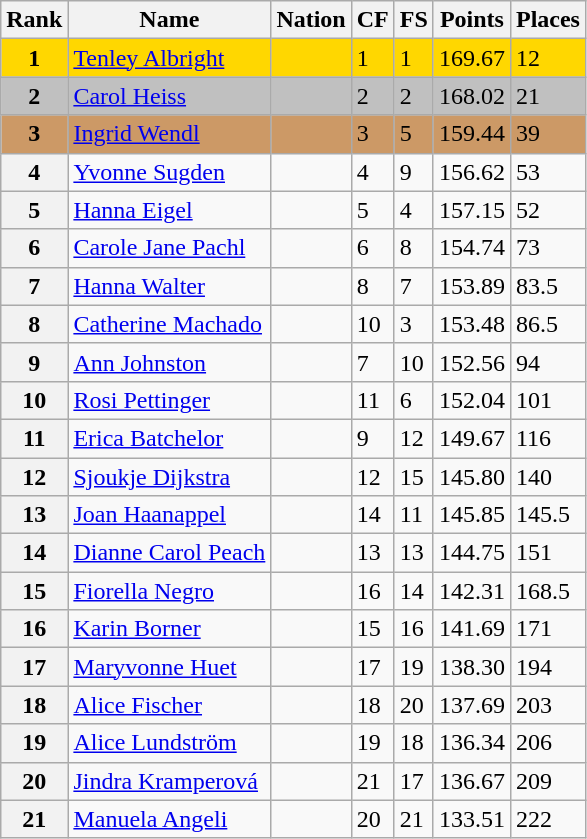<table class="wikitable">
<tr>
<th>Rank</th>
<th>Name</th>
<th>Nation</th>
<th>CF</th>
<th>FS</th>
<th>Points</th>
<th>Places</th>
</tr>
<tr bgcolor="gold">
<td align="center"><strong>1</strong></td>
<td><a href='#'>Tenley Albright</a></td>
<td></td>
<td>1</td>
<td>1</td>
<td>169.67</td>
<td>12</td>
</tr>
<tr bgcolor="silver">
<td align="center"><strong>2</strong></td>
<td><a href='#'>Carol Heiss</a></td>
<td></td>
<td>2</td>
<td>2</td>
<td>168.02</td>
<td>21</td>
</tr>
<tr bgcolor="cc9966">
<td align="center"><strong>3</strong></td>
<td><a href='#'>Ingrid Wendl</a></td>
<td></td>
<td>3</td>
<td>5</td>
<td>159.44</td>
<td>39</td>
</tr>
<tr>
<th>4</th>
<td><a href='#'>Yvonne Sugden</a></td>
<td></td>
<td>4</td>
<td>9</td>
<td>156.62</td>
<td>53</td>
</tr>
<tr>
<th>5</th>
<td><a href='#'>Hanna Eigel</a></td>
<td></td>
<td>5</td>
<td>4</td>
<td>157.15</td>
<td>52</td>
</tr>
<tr>
<th>6</th>
<td><a href='#'>Carole Jane Pachl</a></td>
<td></td>
<td>6</td>
<td>8</td>
<td>154.74</td>
<td>73</td>
</tr>
<tr>
<th>7</th>
<td><a href='#'>Hanna Walter</a></td>
<td></td>
<td>8</td>
<td>7</td>
<td>153.89</td>
<td>83.5</td>
</tr>
<tr>
<th>8</th>
<td><a href='#'>Catherine Machado</a></td>
<td></td>
<td>10</td>
<td>3</td>
<td>153.48</td>
<td>86.5</td>
</tr>
<tr>
<th>9</th>
<td><a href='#'>Ann Johnston</a></td>
<td></td>
<td>7</td>
<td>10</td>
<td>152.56</td>
<td>94</td>
</tr>
<tr>
<th>10</th>
<td><a href='#'>Rosi Pettinger</a></td>
<td></td>
<td>11</td>
<td>6</td>
<td>152.04</td>
<td>101</td>
</tr>
<tr>
<th>11</th>
<td><a href='#'>Erica Batchelor</a></td>
<td></td>
<td>9</td>
<td>12</td>
<td>149.67</td>
<td>116</td>
</tr>
<tr>
<th>12</th>
<td><a href='#'>Sjoukje Dijkstra</a></td>
<td></td>
<td>12</td>
<td>15</td>
<td>145.80</td>
<td>140</td>
</tr>
<tr>
<th>13</th>
<td><a href='#'>Joan Haanappel</a></td>
<td></td>
<td>14</td>
<td>11</td>
<td>145.85</td>
<td>145.5</td>
</tr>
<tr>
<th>14</th>
<td><a href='#'>Dianne Carol Peach</a></td>
<td></td>
<td>13</td>
<td>13</td>
<td>144.75</td>
<td>151</td>
</tr>
<tr>
<th>15</th>
<td><a href='#'>Fiorella Negro</a></td>
<td></td>
<td>16</td>
<td>14</td>
<td>142.31</td>
<td>168.5</td>
</tr>
<tr>
<th>16</th>
<td><a href='#'>Karin Borner</a></td>
<td></td>
<td>15</td>
<td>16</td>
<td>141.69</td>
<td>171</td>
</tr>
<tr>
<th>17</th>
<td><a href='#'>Maryvonne Huet</a></td>
<td></td>
<td>17</td>
<td>19</td>
<td>138.30</td>
<td>194</td>
</tr>
<tr>
<th>18</th>
<td><a href='#'>Alice Fischer</a></td>
<td></td>
<td>18</td>
<td>20</td>
<td>137.69</td>
<td>203</td>
</tr>
<tr>
<th>19</th>
<td><a href='#'>Alice Lundström</a></td>
<td></td>
<td>19</td>
<td>18</td>
<td>136.34</td>
<td>206</td>
</tr>
<tr>
<th>20</th>
<td><a href='#'>Jindra Kramperová</a></td>
<td></td>
<td>21</td>
<td>17</td>
<td>136.67</td>
<td>209</td>
</tr>
<tr>
<th>21</th>
<td><a href='#'>Manuela Angeli</a></td>
<td></td>
<td>20</td>
<td>21</td>
<td>133.51</td>
<td>222</td>
</tr>
</table>
